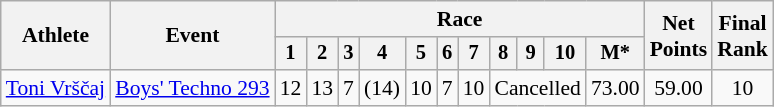<table class="wikitable" style="font-size:90%">
<tr>
<th rowspan="2">Athlete</th>
<th rowspan="2">Event</th>
<th colspan=11>Race</th>
<th rowspan=2>Net<br>Points</th>
<th rowspan=2>Final <br>Rank</th>
</tr>
<tr style="font-size:95%">
<th>1</th>
<th>2</th>
<th>3</th>
<th>4</th>
<th>5</th>
<th>6</th>
<th>7</th>
<th>8</th>
<th>9</th>
<th>10</th>
<th>M*</th>
</tr>
<tr align=center>
<td align=left><a href='#'>Toni Vrščaj</a></td>
<td align=left><a href='#'>Boys' Techno 293</a></td>
<td>12</td>
<td>13</td>
<td>7</td>
<td>(14)</td>
<td>10</td>
<td>7</td>
<td>10</td>
<td colspan=3>Cancelled</td>
<td>73.00</td>
<td>59.00</td>
<td>10</td>
</tr>
</table>
